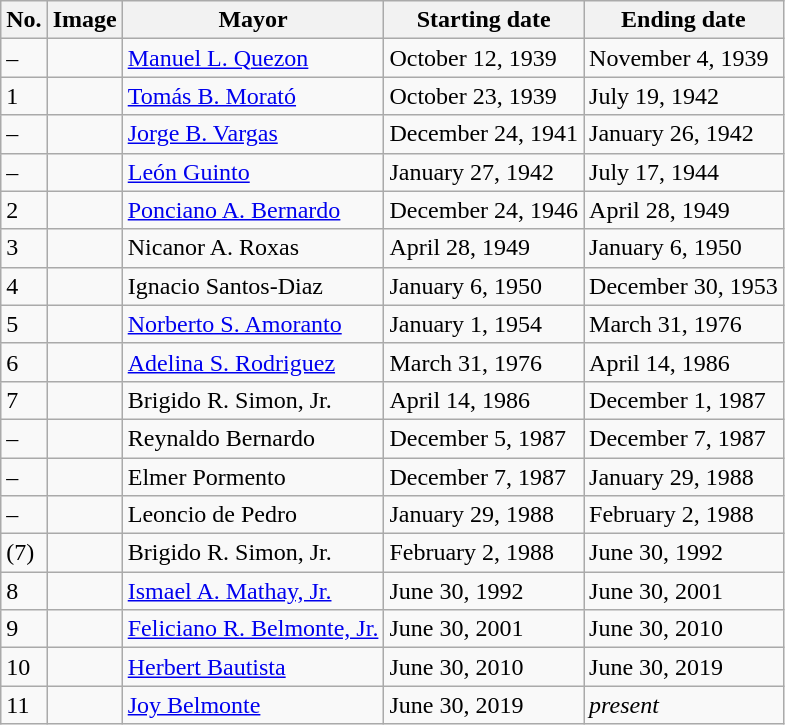<table class=wikitable>
<tr>
<th>No.</th>
<th>Image</th>
<th>Mayor</th>
<th>Starting date</th>
<th>Ending date</th>
</tr>
<tr>
<td>–</td>
<td></td>
<td><a href='#'>Manuel L. Quezon</a></td>
<td>October 12, 1939</td>
<td>November 4, 1939</td>
</tr>
<tr>
<td>1</td>
<td></td>
<td><a href='#'>Tomás B. Morató</a></td>
<td>October 23, 1939</td>
<td>July 19, 1942</td>
</tr>
<tr>
<td>–</td>
<td></td>
<td><a href='#'>Jorge B. Vargas</a></td>
<td>December 24, 1941</td>
<td>January 26, 1942</td>
</tr>
<tr>
<td>–</td>
<td></td>
<td><a href='#'>León Guinto</a></td>
<td>January 27, 1942</td>
<td>July 17, 1944</td>
</tr>
<tr>
<td>2</td>
<td></td>
<td><a href='#'>Ponciano A. Bernardo</a></td>
<td>December 24, 1946</td>
<td>April 28, 1949</td>
</tr>
<tr>
<td>3</td>
<td></td>
<td>Nicanor A. Roxas</td>
<td>April 28, 1949</td>
<td>January 6, 1950</td>
</tr>
<tr>
<td>4</td>
<td></td>
<td>Ignacio Santos-Diaz</td>
<td>January 6, 1950</td>
<td>December 30, 1953</td>
</tr>
<tr>
<td>5</td>
<td></td>
<td><a href='#'>Norberto S. Amoranto</a></td>
<td>January 1, 1954</td>
<td>March 31, 1976</td>
</tr>
<tr>
<td>6</td>
<td></td>
<td><a href='#'>Adelina S. Rodriguez</a></td>
<td>March 31, 1976</td>
<td>April 14, 1986</td>
</tr>
<tr>
<td>7</td>
<td></td>
<td>Brigido R. Simon, Jr.</td>
<td>April 14, 1986</td>
<td>December 1, 1987</td>
</tr>
<tr>
<td>–</td>
<td></td>
<td>Reynaldo Bernardo</td>
<td>December 5, 1987</td>
<td>December 7, 1987</td>
</tr>
<tr>
<td>–</td>
<td></td>
<td>Elmer Pormento</td>
<td>December 7, 1987</td>
<td>January 29, 1988</td>
</tr>
<tr>
<td>–</td>
<td></td>
<td>Leoncio de Pedro</td>
<td>January 29, 1988</td>
<td>February 2, 1988</td>
</tr>
<tr>
<td>(7)</td>
<td></td>
<td>Brigido R. Simon, Jr.</td>
<td>February 2, 1988</td>
<td>June 30, 1992</td>
</tr>
<tr>
<td>8</td>
<td></td>
<td><a href='#'>Ismael A. Mathay, Jr.</a></td>
<td>June 30, 1992</td>
<td>June 30, 2001</td>
</tr>
<tr>
<td>9</td>
<td></td>
<td><a href='#'>Feliciano R. Belmonte, Jr.</a></td>
<td>June 30, 2001</td>
<td>June 30, 2010</td>
</tr>
<tr>
<td>10</td>
<td></td>
<td><a href='#'>Herbert Bautista</a></td>
<td>June 30, 2010</td>
<td>June 30, 2019</td>
</tr>
<tr>
<td>11</td>
<td></td>
<td><a href='#'>Joy Belmonte</a></td>
<td>June 30, 2019</td>
<td><em>present</em></td>
</tr>
</table>
